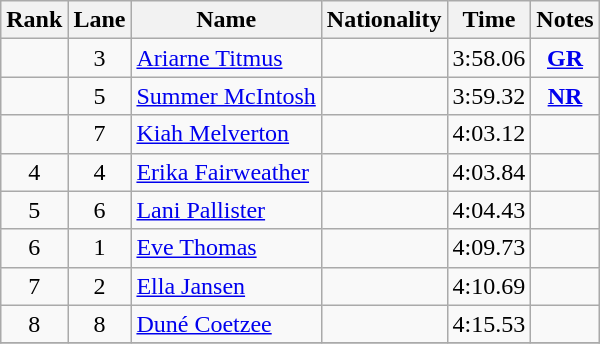<table class="wikitable sortable" style="text-align:center">
<tr>
<th>Rank</th>
<th>Lane</th>
<th>Name</th>
<th>Nationality</th>
<th>Time</th>
<th>Notes</th>
</tr>
<tr>
<td></td>
<td>3</td>
<td align=left><a href='#'>Ariarne Titmus</a></td>
<td align=left></td>
<td>3:58.06</td>
<td><strong><a href='#'>GR</a></strong></td>
</tr>
<tr>
<td></td>
<td>5</td>
<td align=left><a href='#'>Summer McIntosh</a></td>
<td align=left></td>
<td>3:59.32</td>
<td><strong><a href='#'>NR</a></strong></td>
</tr>
<tr>
<td></td>
<td>7</td>
<td align=left><a href='#'>Kiah Melverton</a></td>
<td align=left></td>
<td>4:03.12</td>
<td></td>
</tr>
<tr>
<td>4</td>
<td>4</td>
<td align=left><a href='#'>Erika Fairweather</a></td>
<td align=left></td>
<td>4:03.84</td>
<td></td>
</tr>
<tr>
<td>5</td>
<td>6</td>
<td align=left><a href='#'>Lani Pallister</a></td>
<td align=left></td>
<td>4:04.43</td>
<td></td>
</tr>
<tr>
<td>6</td>
<td>1</td>
<td align=left><a href='#'>Eve Thomas</a></td>
<td align=left></td>
<td>4:09.73</td>
<td></td>
</tr>
<tr>
<td>7</td>
<td>2</td>
<td align=left><a href='#'>Ella Jansen</a></td>
<td align=left></td>
<td>4:10.69</td>
<td></td>
</tr>
<tr>
<td>8</td>
<td>8</td>
<td align=left><a href='#'>Duné Coetzee</a></td>
<td align=left></td>
<td>4:15.53</td>
<td></td>
</tr>
<tr>
</tr>
</table>
